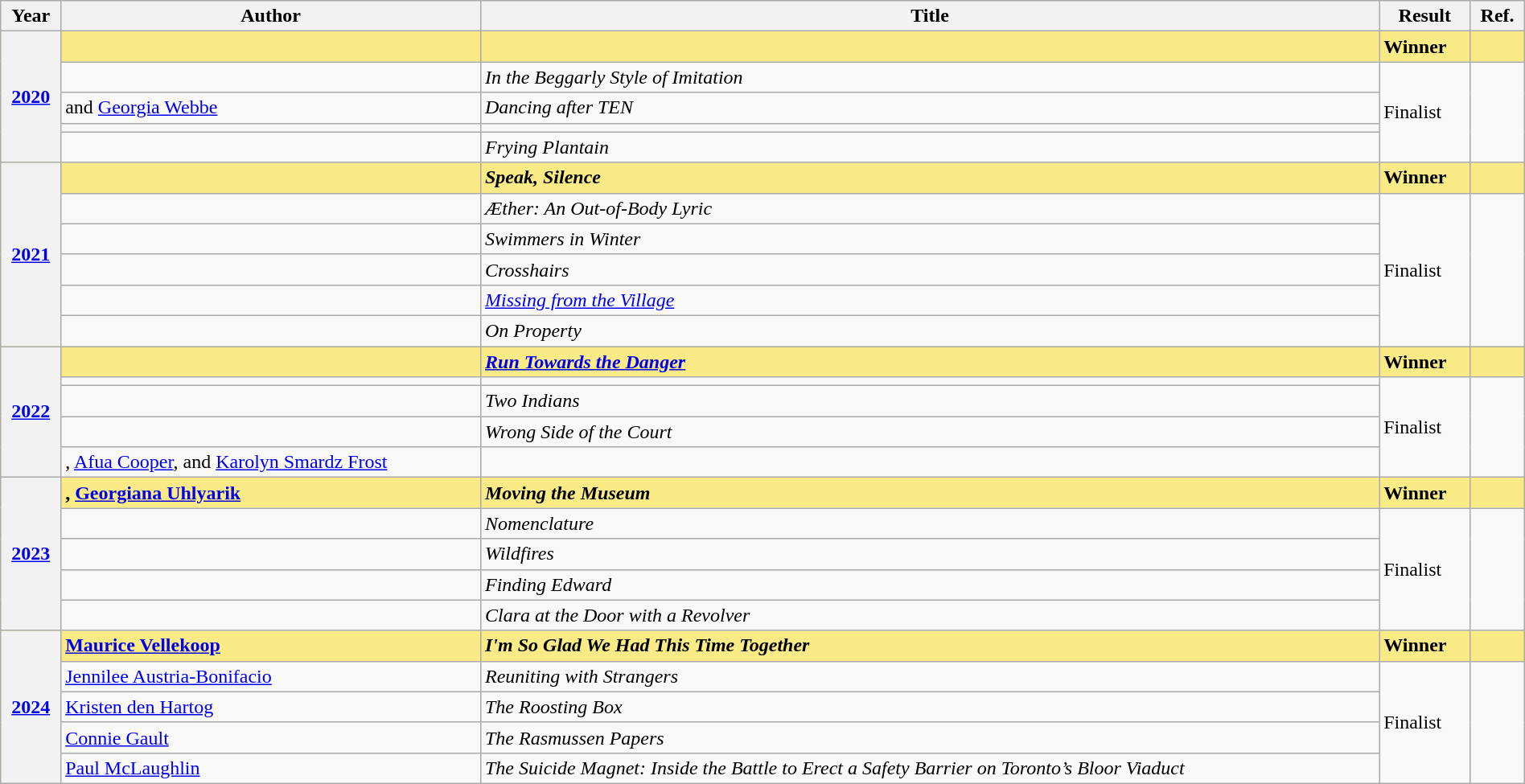<table class="wikitable sortable mw-collapsible" width=100%>
<tr>
<th>Year</th>
<th>Author</th>
<th>Title</th>
<th>Result</th>
<th>Ref.</th>
</tr>
<tr style="background:#FAEB86">
<th rowspan="5"><a href='#'>2020</a></th>
<td><strong></strong></td>
<td><strong><em></em></strong></td>
<td><strong>Winner</strong></td>
<td></td>
</tr>
<tr>
<td></td>
<td><em>In the Beggarly Style of Imitation</em></td>
<td rowspan=4>Finalist</td>
<td rowspan=4></td>
</tr>
<tr>
<td> and <a href='#'>Georgia Webbe</a></td>
<td><em>Dancing after TEN</em></td>
</tr>
<tr>
<td></td>
<td><em></em></td>
</tr>
<tr>
<td></td>
<td><em>Frying Plantain</em></td>
</tr>
<tr style="background:#FAEB86">
<th rowspan="6"><a href='#'>2021</a></th>
<td><strong></strong></td>
<td><strong><em>Speak, Silence</em></strong></td>
<td><strong>Winner</strong></td>
<td></td>
</tr>
<tr>
<td></td>
<td><em>Æther: An Out-of-Body Lyric</em></td>
<td rowspan=5>Finalist</td>
<td rowspan=5></td>
</tr>
<tr>
<td></td>
<td><em>Swimmers in Winter</em></td>
</tr>
<tr>
<td></td>
<td><em>Crosshairs</em></td>
</tr>
<tr>
<td></td>
<td><em><a href='#'>Missing from the Village</a></em></td>
</tr>
<tr>
<td></td>
<td><em>On Property</em></td>
</tr>
<tr style="background:#FAEB86">
<th rowspan="5"><a href='#'>2022</a></th>
<td><strong></strong></td>
<td><strong><em><a href='#'>Run Towards the Danger</a></em></strong></td>
<td><strong>Winner</strong></td>
<td></td>
</tr>
<tr>
<td></td>
<td><em></em></td>
<td rowspan=4>Finalist</td>
<td rowspan=4></td>
</tr>
<tr>
<td></td>
<td><em>Two Indians</em></td>
</tr>
<tr>
<td></td>
<td><em>Wrong Side of the Court</em></td>
</tr>
<tr>
<td>, <a href='#'>Afua Cooper</a>, and <a href='#'>Karolyn Smardz Frost</a></td>
<td><em></em></td>
</tr>
<tr style="background:#FAEB86">
<th rowspan="5"><a href='#'>2023</a></th>
<td><strong>, <a href='#'>Georgiana Uhlyarik</a></strong></td>
<td><strong><em>Moving the Museum</em></strong></td>
<td><strong>Winner</strong></td>
<td></td>
</tr>
<tr>
<td></td>
<td><em>Nomenclature</em></td>
<td rowspan=4>Finalist</td>
<td rowspan=4></td>
</tr>
<tr>
<td></td>
<td><em>Wildfires</em></td>
</tr>
<tr>
<td></td>
<td><em>Finding Edward</em></td>
</tr>
<tr>
<td></td>
<td><em>Clara at the Door with a Revolver</em></td>
</tr>
<tr style="background:#FAEB86">
<th rowspan="5"><a href='#'>2024</a></th>
<td><strong><a href='#'>Maurice Vellekoop</a></strong></td>
<td><strong><em>I'm So Glad We Had This Time Together</em></strong></td>
<td><strong>Winner</strong></td>
<td></td>
</tr>
<tr>
<td><a href='#'>Jennilee Austria-Bonifacio</a></td>
<td><em>Reuniting with Strangers</em></td>
<td rowspan=4>Finalist</td>
<td rowspan=4></td>
</tr>
<tr>
<td><a href='#'>Kristen den Hartog</a></td>
<td><em>The Roosting Box</em></td>
</tr>
<tr>
<td><a href='#'>Connie Gault</a></td>
<td><em>The Rasmussen Papers</em></td>
</tr>
<tr>
<td><a href='#'>Paul McLaughlin</a></td>
<td><em>The Suicide Magnet: Inside the Battle to Erect a Safety Barrier on Toronto’s Bloor Viaduct</em></td>
</tr>
</table>
